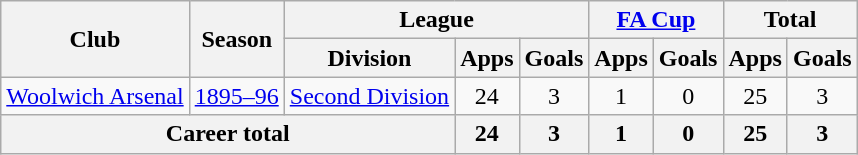<table class="wikitable" style="text-align: center;">
<tr>
<th rowspan="2">Club</th>
<th rowspan="2">Season</th>
<th colspan="3">League</th>
<th colspan="2"><a href='#'>FA Cup</a></th>
<th colspan="2">Total</th>
</tr>
<tr>
<th>Division</th>
<th>Apps</th>
<th>Goals</th>
<th>Apps</th>
<th>Goals</th>
<th>Apps</th>
<th>Goals</th>
</tr>
<tr>
<td><a href='#'>Woolwich Arsenal</a></td>
<td><a href='#'>1895–96</a></td>
<td><a href='#'>Second Division</a></td>
<td>24</td>
<td>3</td>
<td>1</td>
<td>0</td>
<td>25</td>
<td>3</td>
</tr>
<tr>
<th colspan="3">Career total</th>
<th>24</th>
<th>3</th>
<th>1</th>
<th>0</th>
<th>25</th>
<th>3</th>
</tr>
</table>
